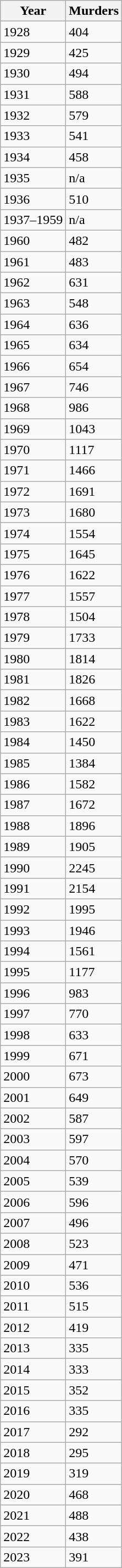<table class="wikitable">
<tr>
<th>Year</th>
<th>Murders</th>
</tr>
<tr>
<td>1928</td>
<td>404</td>
</tr>
<tr>
<td>1929</td>
<td>425</td>
</tr>
<tr>
<td>1930</td>
<td>494</td>
</tr>
<tr>
<td>1931</td>
<td>588</td>
</tr>
<tr>
<td>1932</td>
<td>579</td>
</tr>
<tr>
<td>1933</td>
<td>541</td>
</tr>
<tr>
<td>1934</td>
<td>458</td>
</tr>
<tr>
<td>1935</td>
<td>n/a</td>
</tr>
<tr>
<td>1936</td>
<td>510</td>
</tr>
<tr>
<td>1937–1959</td>
<td>n/a</td>
</tr>
<tr>
<td>1960</td>
<td>482</td>
</tr>
<tr>
<td>1961</td>
<td>483</td>
</tr>
<tr>
<td>1962</td>
<td>631</td>
</tr>
<tr>
<td>1963</td>
<td>548</td>
</tr>
<tr>
<td>1964</td>
<td>636</td>
</tr>
<tr>
<td>1965</td>
<td>634</td>
</tr>
<tr>
<td>1966</td>
<td>654</td>
</tr>
<tr>
<td>1967</td>
<td>746</td>
</tr>
<tr>
<td>1968</td>
<td>986</td>
</tr>
<tr>
<td>1969</td>
<td>1043</td>
</tr>
<tr>
<td>1970</td>
<td>1117</td>
</tr>
<tr>
<td>1971</td>
<td>1466</td>
</tr>
<tr>
<td>1972</td>
<td>1691</td>
</tr>
<tr>
<td>1973</td>
<td>1680</td>
</tr>
<tr>
<td>1974</td>
<td>1554</td>
</tr>
<tr>
<td>1975</td>
<td>1645</td>
</tr>
<tr>
<td>1976</td>
<td>1622</td>
</tr>
<tr>
<td>1977</td>
<td>1557</td>
</tr>
<tr>
<td>1978</td>
<td>1504</td>
</tr>
<tr>
<td>1979</td>
<td>1733</td>
</tr>
<tr>
<td>1980</td>
<td>1814</td>
</tr>
<tr>
<td>1981</td>
<td>1826</td>
</tr>
<tr>
<td>1982</td>
<td>1668</td>
</tr>
<tr>
<td>1983</td>
<td>1622</td>
</tr>
<tr>
<td>1984</td>
<td>1450</td>
</tr>
<tr>
<td>1985</td>
<td>1384</td>
</tr>
<tr>
<td>1986</td>
<td>1582</td>
</tr>
<tr>
<td>1987</td>
<td>1672</td>
</tr>
<tr>
<td>1988</td>
<td>1896</td>
</tr>
<tr>
<td>1989</td>
<td>1905</td>
</tr>
<tr>
<td>1990</td>
<td>2245</td>
</tr>
<tr>
<td>1991</td>
<td>2154</td>
</tr>
<tr>
<td>1992</td>
<td>1995</td>
</tr>
<tr>
<td>1993</td>
<td>1946</td>
</tr>
<tr>
<td>1994</td>
<td>1561</td>
</tr>
<tr>
<td>1995</td>
<td>1177</td>
</tr>
<tr>
<td>1996</td>
<td>983</td>
</tr>
<tr>
<td>1997</td>
<td>770</td>
</tr>
<tr>
<td>1998</td>
<td>633</td>
</tr>
<tr>
<td>1999</td>
<td>671</td>
</tr>
<tr>
<td>2000</td>
<td>673</td>
</tr>
<tr>
<td>2001</td>
<td>649</td>
</tr>
<tr>
<td>2002</td>
<td>587</td>
</tr>
<tr>
<td>2003</td>
<td>597</td>
</tr>
<tr>
<td>2004</td>
<td>570</td>
</tr>
<tr>
<td>2005</td>
<td>539</td>
</tr>
<tr>
<td>2006</td>
<td>596</td>
</tr>
<tr>
<td>2007</td>
<td>496</td>
</tr>
<tr>
<td>2008</td>
<td>523</td>
</tr>
<tr>
<td>2009</td>
<td>471</td>
</tr>
<tr>
<td>2010</td>
<td>536</td>
</tr>
<tr>
<td>2011</td>
<td>515</td>
</tr>
<tr>
<td>2012</td>
<td>419</td>
</tr>
<tr>
<td>2013</td>
<td>335</td>
</tr>
<tr>
<td>2014</td>
<td>333</td>
</tr>
<tr>
<td>2015</td>
<td>352</td>
</tr>
<tr>
<td>2016</td>
<td>335</td>
</tr>
<tr>
<td>2017</td>
<td>292</td>
</tr>
<tr>
<td>2018</td>
<td>295</td>
</tr>
<tr>
<td>2019</td>
<td>319</td>
</tr>
<tr>
<td>2020</td>
<td>468</td>
</tr>
<tr>
<td>2021</td>
<td>488</td>
</tr>
<tr>
<td>2022</td>
<td>438</td>
</tr>
<tr>
<td>2023</td>
<td>391</td>
</tr>
</table>
